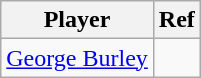<table class="wikitable" style="text-align:center">
<tr>
<th width=0%>Player</th>
<th width=0%>Ref</th>
</tr>
<tr>
<td> <a href='#'>George Burley</a></td>
<td></td>
</tr>
</table>
